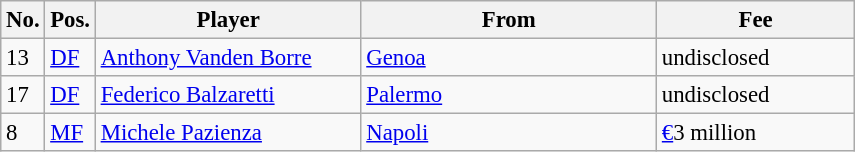<table class="wikitable" style="font-size:95%;">
<tr>
<th width=20px>No.</th>
<th width=20px>Pos.</th>
<th width=170px>Player</th>
<th width=190px>From</th>
<th width=125px>Fee</th>
</tr>
<tr>
<td>13</td>
<td><a href='#'>DF</a></td>
<td> <a href='#'>Anthony Vanden Borre</a></td>
<td><a href='#'>Genoa</a></td>
<td>undisclosed </td>
</tr>
<tr>
<td>17</td>
<td><a href='#'>DF</a></td>
<td> <a href='#'>Federico Balzaretti</a></td>
<td><a href='#'>Palermo</a></td>
<td>undisclosed </td>
</tr>
<tr>
<td>8</td>
<td><a href='#'>MF</a></td>
<td> <a href='#'>Michele Pazienza</a></td>
<td><a href='#'>Napoli</a></td>
<td><a href='#'>€</a>3 million </td>
</tr>
</table>
